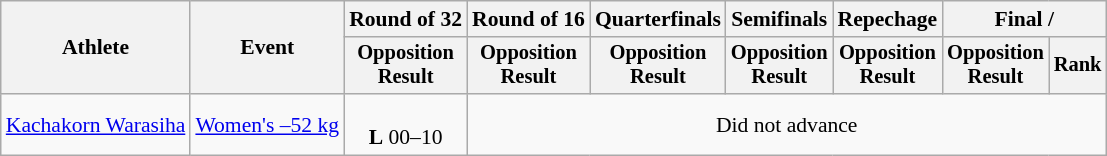<table class="wikitable" style="font-size:90%">
<tr>
<th rowspan="2">Athlete</th>
<th rowspan="2">Event</th>
<th>Round of 32</th>
<th>Round of 16</th>
<th>Quarterfinals</th>
<th>Semifinals</th>
<th>Repechage</th>
<th colspan=2>Final / </th>
</tr>
<tr style="font-size:95%">
<th>Opposition<br>Result</th>
<th>Opposition<br>Result</th>
<th>Opposition<br>Result</th>
<th>Opposition<br>Result</th>
<th>Opposition<br>Result</th>
<th>Opposition<br>Result</th>
<th>Rank</th>
</tr>
<tr align=center>
<td align=left><a href='#'>Kachakorn Warasiha</a></td>
<td align=left><a href='#'>Women's –52 kg</a></td>
<td><br><strong>L</strong> 00–10</td>
<td colspan=6>Did not advance</td>
</tr>
</table>
